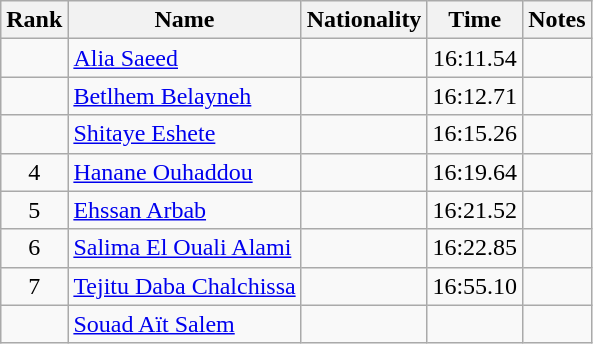<table class="wikitable sortable" style="text-align:center">
<tr>
<th>Rank</th>
<th>Name</th>
<th>Nationality</th>
<th>Time</th>
<th>Notes</th>
</tr>
<tr>
<td></td>
<td align=left><a href='#'>Alia Saeed</a></td>
<td align=left></td>
<td>16:11.54</td>
<td></td>
</tr>
<tr>
<td></td>
<td align=left><a href='#'>Betlhem Belayneh</a></td>
<td align=left></td>
<td>16:12.71</td>
<td></td>
</tr>
<tr>
<td></td>
<td align=left><a href='#'>Shitaye Eshete</a></td>
<td align=left></td>
<td>16:15.26</td>
<td></td>
</tr>
<tr>
<td>4</td>
<td align=left><a href='#'>Hanane Ouhaddou</a></td>
<td align=left></td>
<td>16:19.64</td>
<td></td>
</tr>
<tr>
<td>5</td>
<td align=left><a href='#'>Ehssan Arbab</a></td>
<td align=left></td>
<td>16:21.52</td>
<td></td>
</tr>
<tr>
<td>6</td>
<td align=left><a href='#'>Salima El Ouali Alami</a></td>
<td align=left></td>
<td>16:22.85</td>
<td></td>
</tr>
<tr>
<td>7</td>
<td align=left><a href='#'>Tejitu Daba Chalchissa</a></td>
<td align=left></td>
<td>16:55.10</td>
<td></td>
</tr>
<tr>
<td></td>
<td align=left><a href='#'>Souad Aït Salem</a></td>
<td align=left></td>
<td></td>
<td></td>
</tr>
</table>
